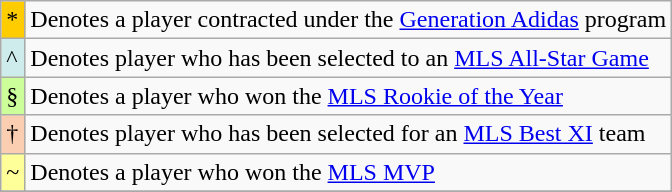<table class="wikitable">
<tr>
<td style="background:#FFCC00">*</td>
<td>Denotes a player contracted under the <a href='#'>Generation Adidas</a> program</td>
</tr>
<tr>
<td style="background:#CFECEC">^</td>
<td>Denotes player who has been selected to an <a href='#'>MLS All-Star Game</a></td>
</tr>
<tr>
<td style="background:#CCFF99">§</td>
<td>Denotes a player who won the <a href='#'>MLS Rookie of the Year</a></td>
</tr>
<tr>
<td style="background: #FBCEB1">†</td>
<td>Denotes player who has been selected for an <a href='#'>MLS Best XI</a> team</td>
</tr>
<tr>
<td style="background:#FFFF99">~</td>
<td>Denotes a player who won the <a href='#'>MLS MVP</a></td>
</tr>
<tr>
</tr>
</table>
